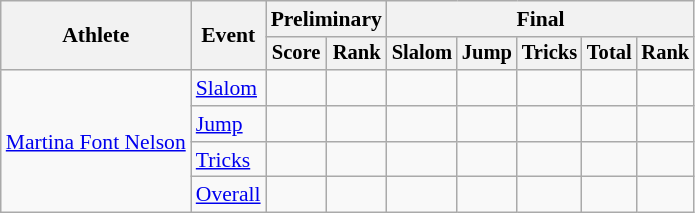<table class=wikitable style=font-size:90%;text-align:center>
<tr>
<th rowspan=2>Athlete</th>
<th rowspan=2>Event</th>
<th colspan=2>Preliminary</th>
<th colspan=5>Final</th>
</tr>
<tr style=font-size:95%>
<th>Score</th>
<th>Rank</th>
<th>Slalom</th>
<th>Jump</th>
<th>Tricks</th>
<th>Total</th>
<th>Rank</th>
</tr>
<tr>
<td align=left rowspan=4><a href='#'>Martina Font Nelson</a></td>
<td align=left><a href='#'>Slalom</a></td>
<td></td>
<td></td>
<td></td>
<td></td>
<td></td>
<td></td>
<td></td>
</tr>
<tr>
<td align=left><a href='#'>Jump</a></td>
<td></td>
<td></td>
<td></td>
<td></td>
<td></td>
<td></td>
<td></td>
</tr>
<tr>
<td align=left><a href='#'>Tricks</a></td>
<td></td>
<td></td>
<td></td>
<td></td>
<td></td>
<td></td>
<td></td>
</tr>
<tr>
<td align=left><a href='#'>Overall</a></td>
<td></td>
<td></td>
<td></td>
<td></td>
<td></td>
<td></td>
<td></td>
</tr>
</table>
